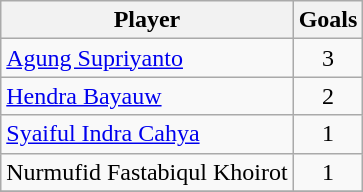<table class="wikitable sortable" style="text-align: left;">
<tr>
<th>Player</th>
<th>Goals</th>
</tr>
<tr>
<td><a href='#'>Agung Supriyanto</a></td>
<td style="text-align: center;">3</td>
</tr>
<tr>
<td><a href='#'>Hendra Bayauw</a></td>
<td style="text-align: center;">2</td>
</tr>
<tr>
<td><a href='#'>Syaiful Indra Cahya</a></td>
<td style="text-align: center;">1</td>
</tr>
<tr>
<td>Nurmufid Fastabiqul Khoirot</td>
<td style="text-align: center;">1</td>
</tr>
<tr>
</tr>
</table>
